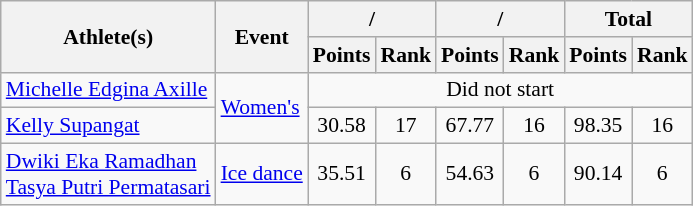<table class="wikitable" style="font-size:90%">
<tr>
<th rowspan=2>Athlete(s)</th>
<th rowspan=2>Event</th>
<th colspan=2>/</th>
<th colspan=2>/</th>
<th colspan=2>Total</th>
</tr>
<tr>
<th>Points</th>
<th>Rank</th>
<th>Points</th>
<th>Rank</th>
<th>Points</th>
<th>Rank</th>
</tr>
<tr align=center>
<td align=left><a href='#'>Michelle Edgina Axille</a></td>
<td rowspan=2 align=left><a href='#'>Women's</a></td>
<td colspan=6>Did not start</td>
</tr>
<tr align=center>
<td align=left><a href='#'>Kelly Supangat</a></td>
<td>30.58</td>
<td>17</td>
<td>67.77</td>
<td>16</td>
<td>98.35</td>
<td>16</td>
</tr>
<tr align=center>
<td align=left><a href='#'>Dwiki Eka Ramadhan</a><br><a href='#'>Tasya Putri Permatasari</a></td>
<td align=left><a href='#'>Ice dance</a></td>
<td>35.51</td>
<td>6</td>
<td>54.63</td>
<td>6</td>
<td>90.14</td>
<td>6</td>
</tr>
</table>
